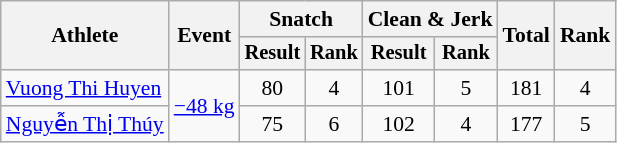<table class="wikitable" style="font-size:90%">
<tr>
<th rowspan="2">Athlete</th>
<th rowspan="2">Event</th>
<th colspan="2">Snatch</th>
<th colspan="2">Clean & Jerk</th>
<th rowspan="2">Total</th>
<th rowspan="2">Rank</th>
</tr>
<tr style="font-size:95%">
<th>Result</th>
<th>Rank</th>
<th>Result</th>
<th>Rank</th>
</tr>
<tr align=center>
<td align=left><a href='#'>Vuong Thi Huyen</a></td>
<td align=left rowspan="2"><a href='#'>−48 kg</a></td>
<td>80</td>
<td>4</td>
<td>101</td>
<td>5</td>
<td>181</td>
<td>4</td>
</tr>
<tr align=center>
<td align=left><a href='#'>Nguyễn Thị Thúy</a></td>
<td>75</td>
<td>6</td>
<td>102</td>
<td>4</td>
<td>177</td>
<td>5</td>
</tr>
</table>
